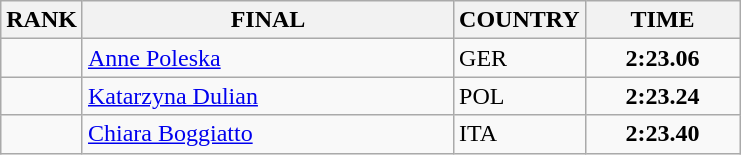<table class="wikitable">
<tr>
<th>RANK</th>
<th align="left" style="width: 15em">FINAL</th>
<th>COUNTRY</th>
<th style="width: 6em">TIME</th>
</tr>
<tr>
<td align="center"></td>
<td><a href='#'>Anne Poleska</a></td>
<td> GER</td>
<td align="center"><strong>2:23.06</strong></td>
</tr>
<tr>
<td align="center"></td>
<td><a href='#'>Katarzyna Dulian</a></td>
<td> POL</td>
<td align="center"><strong>2:23.24</strong></td>
</tr>
<tr>
<td align="center"></td>
<td><a href='#'>Chiara Boggiatto</a></td>
<td> ITA</td>
<td align="center"><strong>2:23.40</strong></td>
</tr>
</table>
